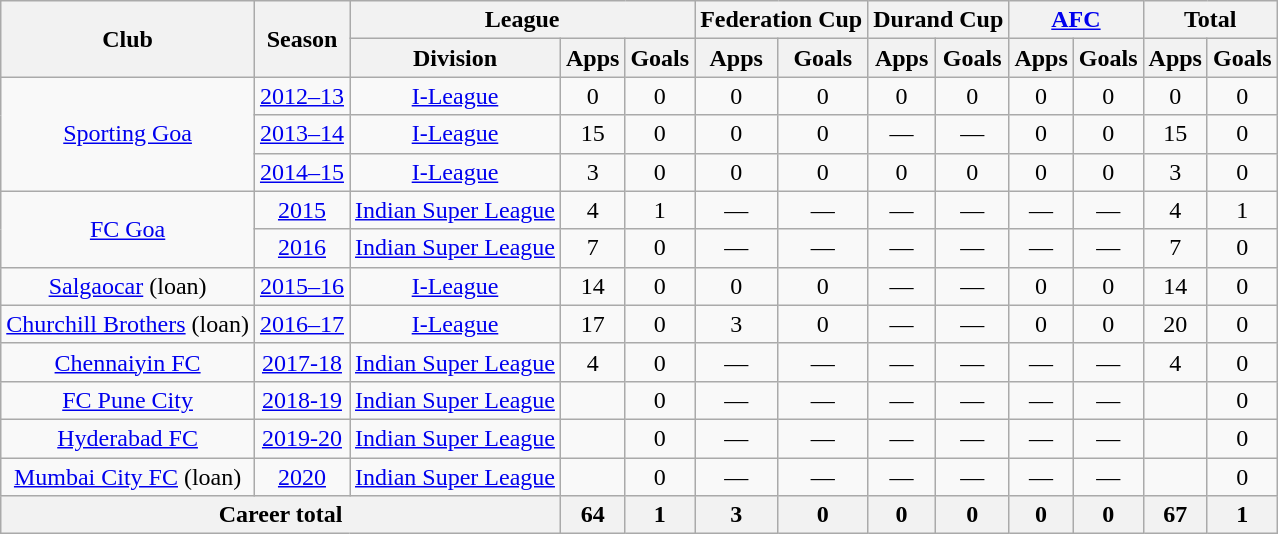<table class="wikitable" style="text-align: center;">
<tr>
<th rowspan="2">Club</th>
<th rowspan="2">Season</th>
<th colspan="3">League</th>
<th colspan="2">Federation Cup</th>
<th colspan="2">Durand Cup</th>
<th colspan="2"><a href='#'>AFC</a></th>
<th colspan="2">Total</th>
</tr>
<tr>
<th>Division</th>
<th>Apps</th>
<th>Goals</th>
<th>Apps</th>
<th>Goals</th>
<th>Apps</th>
<th>Goals</th>
<th>Apps</th>
<th>Goals</th>
<th>Apps</th>
<th>Goals</th>
</tr>
<tr>
<td rowspan="3"><a href='#'>Sporting Goa</a></td>
<td><a href='#'>2012–13</a></td>
<td><a href='#'>I-League</a></td>
<td>0</td>
<td>0</td>
<td>0</td>
<td>0</td>
<td>0</td>
<td>0</td>
<td>0</td>
<td>0</td>
<td>0</td>
<td>0</td>
</tr>
<tr>
<td><a href='#'>2013–14</a></td>
<td><a href='#'>I-League</a></td>
<td>15</td>
<td>0</td>
<td>0</td>
<td>0</td>
<td>—</td>
<td>—</td>
<td>0</td>
<td>0</td>
<td>15</td>
<td>0</td>
</tr>
<tr>
<td><a href='#'>2014–15</a></td>
<td><a href='#'>I-League</a></td>
<td>3</td>
<td>0</td>
<td>0</td>
<td>0</td>
<td>0</td>
<td>0</td>
<td>0</td>
<td>0</td>
<td>3</td>
<td>0</td>
</tr>
<tr>
<td rowspan="2"><a href='#'>FC Goa</a></td>
<td><a href='#'>2015</a></td>
<td><a href='#'>Indian Super League</a></td>
<td>4</td>
<td>1</td>
<td>—</td>
<td>—</td>
<td>—</td>
<td>—</td>
<td>—</td>
<td>—</td>
<td>4</td>
<td>1</td>
</tr>
<tr>
<td><a href='#'>2016</a></td>
<td><a href='#'>Indian Super League</a></td>
<td>7</td>
<td>0</td>
<td>—</td>
<td>—</td>
<td>—</td>
<td>—</td>
<td>—</td>
<td>—</td>
<td>7</td>
<td>0</td>
</tr>
<tr>
<td rowspan="1"><a href='#'>Salgaocar</a> (loan)</td>
<td><a href='#'>2015–16</a></td>
<td><a href='#'>I-League</a></td>
<td>14</td>
<td>0</td>
<td>0</td>
<td>0</td>
<td>—</td>
<td>—</td>
<td>0</td>
<td>0</td>
<td>14</td>
<td>0</td>
</tr>
<tr>
<td rowspan="1"><a href='#'>Churchill Brothers</a> (loan)</td>
<td><a href='#'>2016–17</a></td>
<td><a href='#'>I-League</a></td>
<td>17</td>
<td>0</td>
<td>3</td>
<td>0</td>
<td>—</td>
<td>—</td>
<td>0</td>
<td>0</td>
<td>20</td>
<td>0</td>
</tr>
<tr>
<td rowspan="1"><a href='#'>Chennaiyin FC</a></td>
<td><a href='#'>2017-18</a></td>
<td><a href='#'>Indian Super League</a></td>
<td>4</td>
<td>0</td>
<td>—</td>
<td>—</td>
<td>—</td>
<td>—</td>
<td>—</td>
<td>—</td>
<td>4</td>
<td>0</td>
</tr>
<tr>
<td rowspan="1"><a href='#'>FC Pune City </a></td>
<td><a href='#'>2018-19</a></td>
<td><a href='#'>Indian Super League</a></td>
<td></td>
<td>0</td>
<td>—</td>
<td>—</td>
<td>—</td>
<td>—</td>
<td>—</td>
<td>—</td>
<td></td>
<td>0</td>
</tr>
<tr>
<td rowspan="1"><a href='#'>Hyderabad FC</a></td>
<td><a href='#'>2019-20</a></td>
<td><a href='#'>Indian Super League</a></td>
<td></td>
<td>0</td>
<td>—</td>
<td>—</td>
<td>—</td>
<td>—</td>
<td>—</td>
<td>—</td>
<td></td>
<td>0</td>
</tr>
<tr>
<td rowspan="1"><a href='#'>Mumbai City FC</a> (loan)</td>
<td><a href='#'>2020</a></td>
<td><a href='#'>Indian Super League</a></td>
<td></td>
<td>0</td>
<td>—</td>
<td>—</td>
<td>—</td>
<td>—</td>
<td>—</td>
<td>—</td>
<td></td>
<td>0</td>
</tr>
<tr>
<th colspan="3">Career total</th>
<th>64</th>
<th>1</th>
<th>3</th>
<th>0</th>
<th>0</th>
<th>0</th>
<th>0</th>
<th>0</th>
<th>67</th>
<th>1</th>
</tr>
</table>
